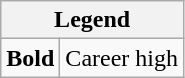<table class="wikitable">
<tr>
<th colspan="2">Legend</th>
</tr>
<tr>
<td><strong>Bold</strong></td>
<td>Career high</td>
</tr>
</table>
